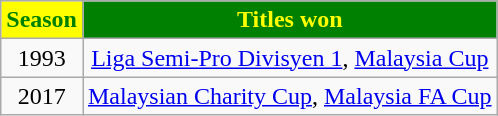<table class="wikitable" style="text-align:center">
<tr>
<th style="background:yellow;color:green">Season</th>
<th style="background:green;color:yellow">Titles won</th>
</tr>
<tr>
<td>1993</td>
<td><a href='#'>Liga Semi-Pro Divisyen 1</a>, <a href='#'>Malaysia Cup</a></td>
</tr>
<tr>
<td>2017</td>
<td><a href='#'>Malaysian Charity Cup</a>, <a href='#'>Malaysia FA Cup</a></td>
</tr>
</table>
